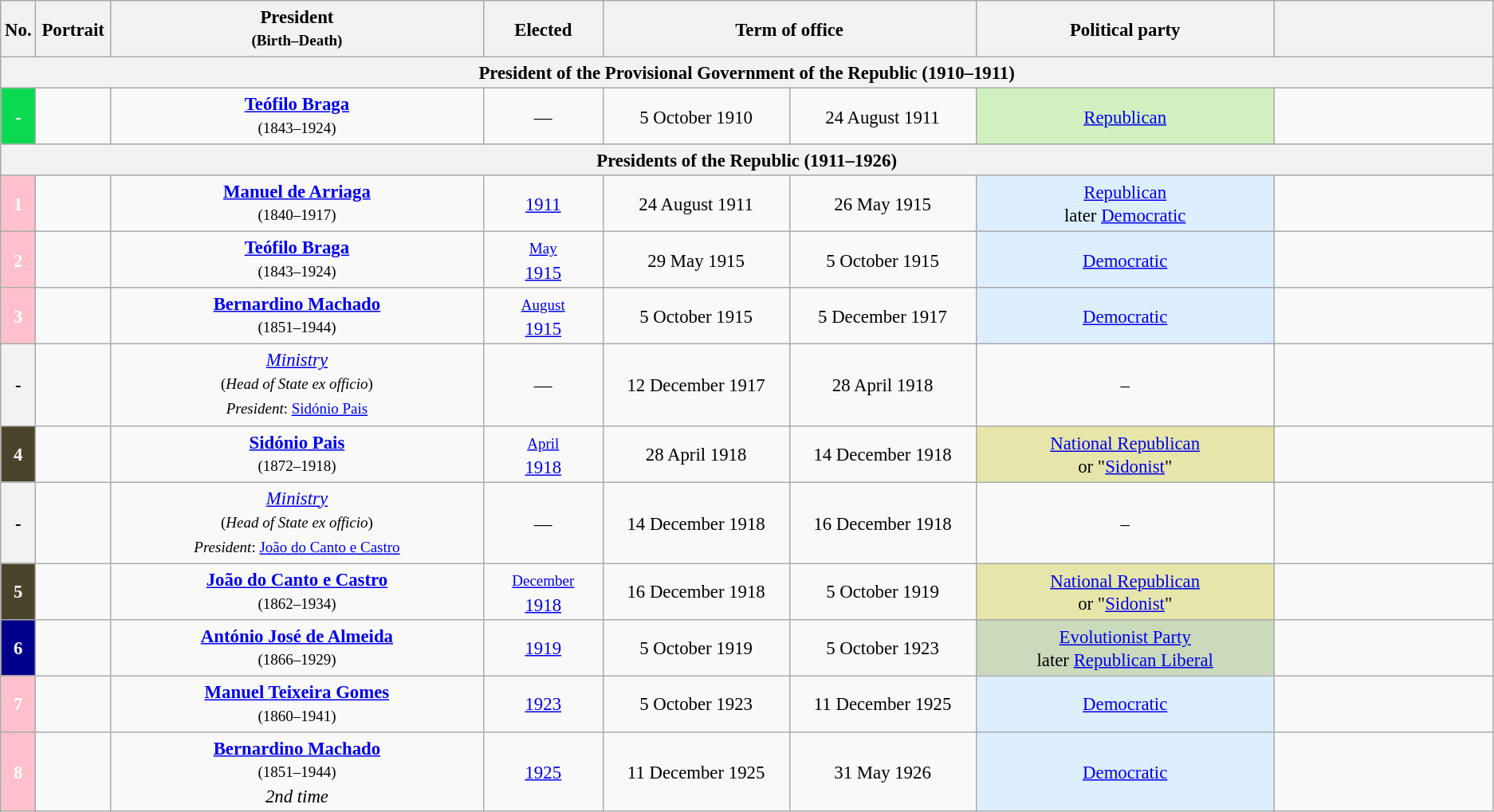<table class="wikitable" style="text-align:center; font-size:95%; width=100%; line-height:19px;">
<tr>
<th width=1%>No.</th>
<th width="5%">Portrait</th>
<th width="25%">President<br><small>(Birth–Death)</small></th>
<th width=8%>Elected</th>
<th colspan="2" width=25%>Term of office</th>
<th width=20%>Political party</th>
<th scope="col"></th>
</tr>
<tr style="background:#cccccc">
<th colspan=8>President of the Provisional Government of the Republic (1910–1911)</th>
</tr>
<tr>
<th style="background:#0BDA51; color:white;">-</th>
<td></td>
<td><strong><a href='#'>Teófilo Braga</a></strong><br><small>(1843–1924)</small></td>
<td>—</td>
<td>5 October 1910</td>
<td>24 August 1911</td>
<td bgcolor=#D0F0C0><a href='#'>Republican</a></td>
<td></td>
</tr>
<tr style="background:#cccccc">
<th colspan=8>Presidents of the Republic (1911–1926)</th>
</tr>
<tr>
<th style="background:pink; color:white;">1</th>
<td></td>
<td><strong><a href='#'>Manuel de Arriaga</a></strong><br><small>(1840–1917)</small></td>
<td><a href='#'>1911</a></td>
<td>24 August 1911</td>
<td>26 May 1915</td>
<td bgcolor=#ddeeff><a href='#'>Republican</a><br>later <a href='#'>Democratic</a></td>
<td></td>
</tr>
<tr>
<th style="background:pink; color:white;">2</th>
<td></td>
<td><strong><a href='#'>Teófilo Braga</a></strong><br><small>(1843–1924)</small></td>
<td><a href='#'><small>May</small><br>1915</a></td>
<td>29 May 1915</td>
<td>5 October 1915</td>
<td bgcolor=#ddeeff><a href='#'>Democratic</a></td>
<td></td>
</tr>
<tr>
<th style="background:pink; color:white;">3</th>
<td></td>
<td><strong><a href='#'>Bernardino Machado</a></strong><br><small>(1851–1944)</small></td>
<td><a href='#'><small>August</small><br>1915</a></td>
<td>5 October 1915</td>
<td>5 December 1917</td>
<td bgcolor=#ddeeff><a href='#'>Democratic</a></td>
<td></td>
</tr>
<tr>
<th>-</th>
<td></td>
<td><em><a href='#'>Ministry</a></em><br><small>(<em>Head of State ex officio</em>)<br><em>President</em>: <a href='#'>Sidónio Pais</a></small></td>
<td>—</td>
<td>12 December 1917</td>
<td>28 April 1918</td>
<td>–</td>
<td></td>
</tr>
<tr>
<th style="background:#4A452A; color:white;">4</th>
<td></td>
<td><strong><a href='#'>Sidónio Pais</a></strong><br><small>(1872–1918)</small></td>
<td><a href='#'><small>April</small><br>1918</a></td>
<td>28 April 1918</td>
<td>14 December 1918</td>
<td bgcolor=#e6e6aa><a href='#'>National Republican</a><br>or "<a href='#'>Sidonist</a>"</td>
<td></td>
</tr>
<tr>
<th>-</th>
<td></td>
<td><em><a href='#'>Ministry</a></em><br><small>(<em>Head of State ex officio</em>)<br><em>President</em>: <a href='#'>João do Canto e Castro</a></small></td>
<td>—</td>
<td>14 December 1918</td>
<td>16 December 1918</td>
<td>–</td>
<td></td>
</tr>
<tr>
<th style="background:#4A452A; color:white;">5</th>
<td></td>
<td><strong><a href='#'>João do Canto e Castro</a></strong><br><small>(1862–1934)</small></td>
<td><a href='#'><small>December</small><br>1918</a></td>
<td>16 December 1918</td>
<td>5 October 1919</td>
<td bgcolor=#e6e6aa><a href='#'>National Republican</a><br>or "<a href='#'>Sidonist</a>"</td>
<td></td>
</tr>
<tr>
<th style="background:darkblue; color:white;">6</th>
<td></td>
<td><strong><a href='#'>António José de Almeida</a></strong><br><small>(1866–1929)</small></td>
<td><a href='#'>1919</a></td>
<td>5 October 1919</td>
<td>5 October 1923</td>
<td bgcolor=#CADABA><a href='#'>Evolutionist Party</a><br>later <a href='#'>Republican Liberal</a></td>
<td></td>
</tr>
<tr>
<th style="background:pink; color:white;">7</th>
<td></td>
<td><strong><a href='#'>Manuel Teixeira Gomes</a></strong><br><small>(1860–1941)</small></td>
<td><a href='#'>1923</a></td>
<td>5 October 1923</td>
<td>11 December 1925</td>
<td bgcolor=#ddeeff><a href='#'>Democratic</a></td>
<td></td>
</tr>
<tr>
<th style="background:pink; color:white;">8</th>
<td></td>
<td><strong><a href='#'>Bernardino Machado</a></strong><br><small>(1851–1944)</small><br><em>2nd time</em></td>
<td><a href='#'>1925</a></td>
<td>11 December 1925</td>
<td>31 May 1926</td>
<td bgcolor=#ddeeff><a href='#'>Democratic</a></td>
<td></td>
</tr>
</table>
